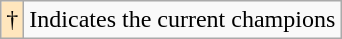<table class="wikitable">
<tr>
<td style="background-color:#FFE6BD">†</td>
<td>Indicates the current champions</td>
</tr>
</table>
